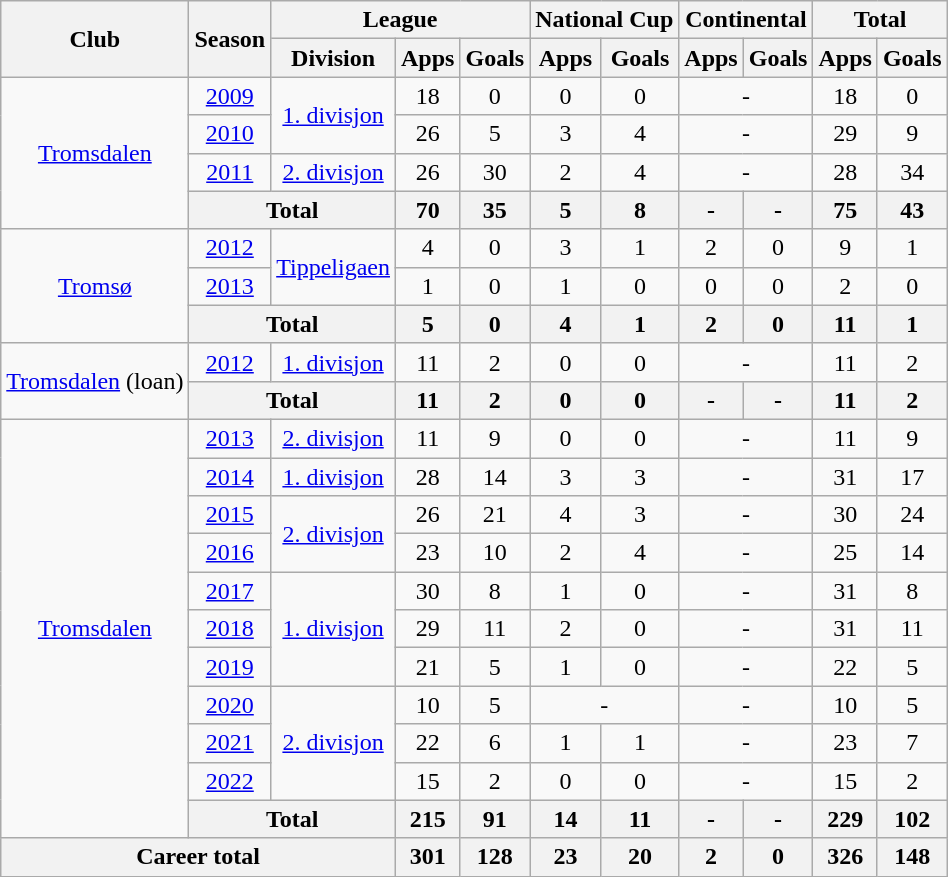<table class="wikitable" style="text-align: center;">
<tr>
<th rowspan="2">Club</th>
<th rowspan="2">Season</th>
<th colspan="3">League</th>
<th colspan="2">National Cup</th>
<th colspan="2">Continental</th>
<th colspan="2">Total</th>
</tr>
<tr>
<th>Division</th>
<th>Apps</th>
<th>Goals</th>
<th>Apps</th>
<th>Goals</th>
<th>Apps</th>
<th>Goals</th>
<th>Apps</th>
<th>Goals</th>
</tr>
<tr>
<td rowspan="4"><a href='#'>Tromsdalen</a></td>
<td><a href='#'>2009</a></td>
<td rowspan="2"><a href='#'>1. divisjon</a></td>
<td>18</td>
<td>0</td>
<td>0</td>
<td>0</td>
<td colspan="2">-</td>
<td>18</td>
<td>0</td>
</tr>
<tr>
<td><a href='#'>2010</a></td>
<td>26</td>
<td>5</td>
<td>3</td>
<td>4</td>
<td colspan="2">-</td>
<td>29</td>
<td>9</td>
</tr>
<tr>
<td><a href='#'>2011</a></td>
<td rowspan="1"><a href='#'>2. divisjon</a></td>
<td>26</td>
<td>30</td>
<td>2</td>
<td>4</td>
<td colspan="2">-</td>
<td>28</td>
<td>34</td>
</tr>
<tr>
<th colspan="2">Total</th>
<th>70</th>
<th>35</th>
<th>5</th>
<th>8</th>
<th>-</th>
<th>-</th>
<th>75</th>
<th>43</th>
</tr>
<tr>
<td rowspan="3"><a href='#'>Tromsø</a></td>
<td><a href='#'>2012</a></td>
<td rowspan="2"><a href='#'>Tippeligaen</a></td>
<td>4</td>
<td>0</td>
<td>3</td>
<td>1</td>
<td>2</td>
<td>0</td>
<td>9</td>
<td>1</td>
</tr>
<tr>
<td><a href='#'>2013</a></td>
<td>1</td>
<td>0</td>
<td>1</td>
<td>0</td>
<td>0</td>
<td>0</td>
<td>2</td>
<td>0</td>
</tr>
<tr>
<th colspan="2">Total</th>
<th>5</th>
<th>0</th>
<th>4</th>
<th>1</th>
<th>2</th>
<th>0</th>
<th>11</th>
<th>1</th>
</tr>
<tr>
<td rowspan="2"><a href='#'>Tromsdalen</a> (loan)</td>
<td><a href='#'>2012</a></td>
<td rowspan="1"><a href='#'>1. divisjon</a></td>
<td>11</td>
<td>2</td>
<td>0</td>
<td>0</td>
<td colspan="2">-</td>
<td>11</td>
<td>2</td>
</tr>
<tr>
<th colspan="2">Total</th>
<th>11</th>
<th>2</th>
<th>0</th>
<th>0</th>
<th>-</th>
<th>-</th>
<th>11</th>
<th>2</th>
</tr>
<tr>
<td rowspan="11"><a href='#'>Tromsdalen</a></td>
<td><a href='#'>2013</a></td>
<td rowspan="1"><a href='#'>2. divisjon</a></td>
<td>11</td>
<td>9</td>
<td>0</td>
<td>0</td>
<td colspan="2">-</td>
<td>11</td>
<td>9</td>
</tr>
<tr>
<td><a href='#'>2014</a></td>
<td rowspan="1"><a href='#'>1. divisjon</a></td>
<td>28</td>
<td>14</td>
<td>3</td>
<td>3</td>
<td colspan="2">-</td>
<td>31</td>
<td>17</td>
</tr>
<tr>
<td><a href='#'>2015</a></td>
<td rowspan="2"><a href='#'>2. divisjon</a></td>
<td>26</td>
<td>21</td>
<td>4</td>
<td>3</td>
<td colspan="2">-</td>
<td>30</td>
<td>24</td>
</tr>
<tr>
<td><a href='#'>2016</a></td>
<td>23</td>
<td>10</td>
<td>2</td>
<td>4</td>
<td colspan="2">-</td>
<td>25</td>
<td>14</td>
</tr>
<tr>
<td><a href='#'>2017</a></td>
<td rowspan="3"><a href='#'>1. divisjon</a></td>
<td>30</td>
<td>8</td>
<td>1</td>
<td>0</td>
<td colspan="2">-</td>
<td>31</td>
<td>8</td>
</tr>
<tr>
<td><a href='#'>2018</a></td>
<td>29</td>
<td>11</td>
<td>2</td>
<td>0</td>
<td colspan="2">-</td>
<td>31</td>
<td>11</td>
</tr>
<tr>
<td><a href='#'>2019</a></td>
<td>21</td>
<td>5</td>
<td>1</td>
<td>0</td>
<td colspan="2">-</td>
<td>22</td>
<td>5</td>
</tr>
<tr>
<td><a href='#'>2020</a></td>
<td rowspan="3"><a href='#'>2. divisjon</a></td>
<td>10</td>
<td>5</td>
<td colspan="2">-</td>
<td colspan="2">-</td>
<td>10</td>
<td>5</td>
</tr>
<tr>
<td><a href='#'>2021</a></td>
<td>22</td>
<td>6</td>
<td>1</td>
<td>1</td>
<td colspan="2">-</td>
<td>23</td>
<td>7</td>
</tr>
<tr>
<td><a href='#'>2022</a></td>
<td>15</td>
<td>2</td>
<td>0</td>
<td>0</td>
<td colspan="2">-</td>
<td>15</td>
<td>2</td>
</tr>
<tr>
<th colspan="2">Total</th>
<th>215</th>
<th>91</th>
<th>14</th>
<th>11</th>
<th>-</th>
<th>-</th>
<th>229</th>
<th>102</th>
</tr>
<tr>
<th colspan="3">Career total</th>
<th>301</th>
<th>128</th>
<th>23</th>
<th>20</th>
<th>2</th>
<th>0</th>
<th>326</th>
<th>148</th>
</tr>
</table>
